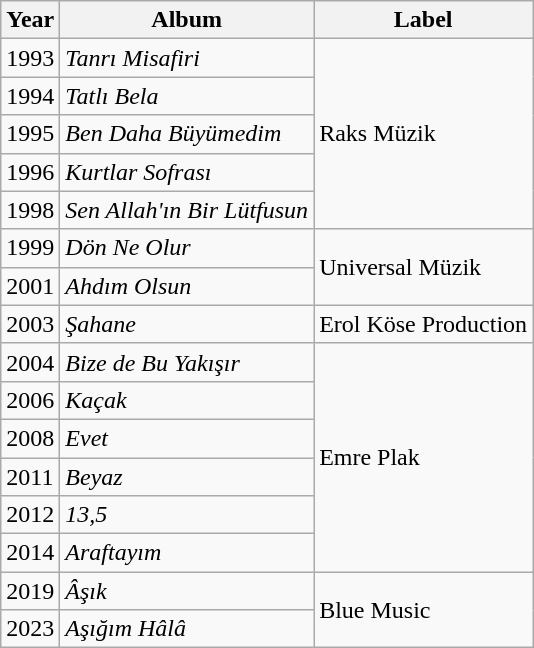<table class="wikitable">
<tr>
<th>Year</th>
<th>Album</th>
<th>Label</th>
</tr>
<tr>
<td>1993</td>
<td><em>Tanrı Misafiri</em></td>
<td rowspan="5">Raks Müzik</td>
</tr>
<tr>
<td>1994</td>
<td><em>Tatlı Bela</em></td>
</tr>
<tr>
<td>1995</td>
<td><em>Ben Daha Büyümedim</em></td>
</tr>
<tr>
<td>1996</td>
<td><em>Kurtlar Sofrası</em></td>
</tr>
<tr>
<td>1998</td>
<td><em>Sen Allah'ın Bir Lütfusun</em></td>
</tr>
<tr>
<td>1999</td>
<td><em>Dön Ne Olur</em></td>
<td rowspan="2">Universal Müzik</td>
</tr>
<tr>
<td>2001</td>
<td><em>Ahdım Olsun</em></td>
</tr>
<tr>
<td>2003</td>
<td><em>Şahane</em></td>
<td>Erol Köse Production</td>
</tr>
<tr>
<td>2004</td>
<td><em>Bize de Bu Yakışır</em></td>
<td rowspan="6">Emre Plak</td>
</tr>
<tr>
<td>2006</td>
<td><em>Kaçak</em></td>
</tr>
<tr>
<td>2008</td>
<td><em>Evet</em></td>
</tr>
<tr>
<td>2011</td>
<td><em>Beyaz</em></td>
</tr>
<tr>
<td>2012</td>
<td><em>13,5</em></td>
</tr>
<tr>
<td>2014</td>
<td><em>Araftayım</em></td>
</tr>
<tr>
<td>2019</td>
<td><em>Âşık</em></td>
<td rowspan="2">Blue Music</td>
</tr>
<tr>
<td>2023</td>
<td><em>Aşığım Hâlâ</em></td>
</tr>
</table>
